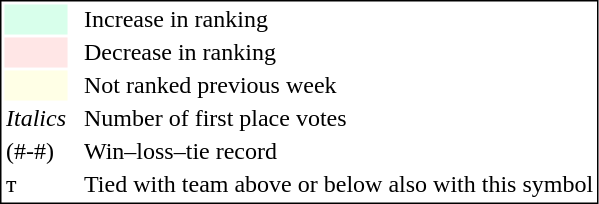<table style="border:1px solid black; float:left;">
<tr>
<td style="background:#D8FFEB; width:20px;"></td>
<td> </td>
<td>Increase in ranking</td>
</tr>
<tr>
<td style="background:#FFE6E6; width:20px;"></td>
<td> </td>
<td>Decrease in ranking</td>
</tr>
<tr>
<td style="background:#FFFFE6; width:20px;"></td>
<td> </td>
<td>Not ranked previous week</td>
</tr>
<tr>
<td><em>Italics</em></td>
<td> </td>
<td>Number of first place votes</td>
</tr>
<tr>
<td>(#-#)</td>
<td> </td>
<td>Win–loss–tie record</td>
</tr>
<tr>
<td>т</td>
<td></td>
<td>Tied with team above or below also with this symbol</td>
</tr>
</table>
